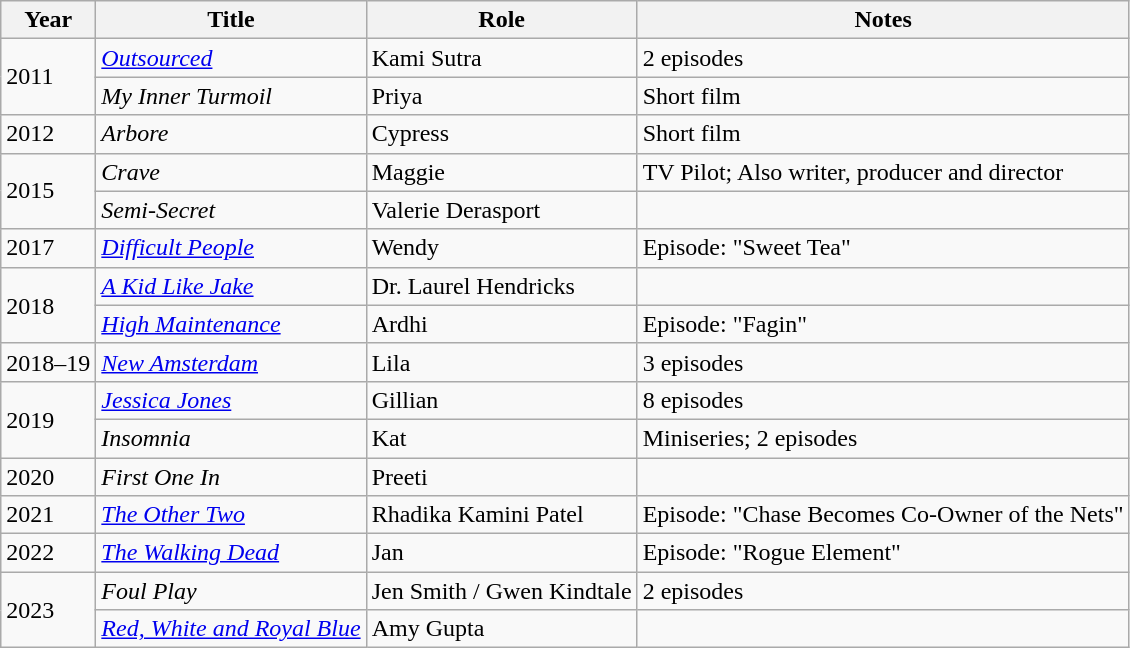<table class = "wikitable sortable">
<tr>
<th>Year</th>
<th>Title</th>
<th>Role</th>
<th>Notes</th>
</tr>
<tr>
<td rowspan=2>2011</td>
<td><em><a href='#'>Outsourced</a></em></td>
<td>Kami Sutra</td>
<td>2 episodes</td>
</tr>
<tr>
<td><em>My Inner Turmoil</em></td>
<td>Priya</td>
<td>Short film</td>
</tr>
<tr>
<td>2012</td>
<td><em>Arbore</em></td>
<td>Cypress</td>
<td>Short film</td>
</tr>
<tr>
<td rowspan=2>2015</td>
<td><em>Crave</em></td>
<td>Maggie</td>
<td>TV Pilot; Also writer, producer and director</td>
</tr>
<tr>
<td><em>Semi-Secret</em></td>
<td>Valerie Derasport</td>
<td></td>
</tr>
<tr>
<td>2017</td>
<td><em><a href='#'>Difficult People</a></em></td>
<td>Wendy</td>
<td>Episode: "Sweet Tea"</td>
</tr>
<tr>
<td rowspan=2>2018</td>
<td><em><a href='#'>A Kid Like Jake</a></em></td>
<td>Dr. Laurel Hendricks</td>
<td></td>
</tr>
<tr>
<td><em><a href='#'>High Maintenance</a></em></td>
<td>Ardhi</td>
<td>Episode: "Fagin"</td>
</tr>
<tr>
<td>2018–19</td>
<td><em><a href='#'>New Amsterdam</a></em></td>
<td>Lila</td>
<td>3 episodes</td>
</tr>
<tr>
<td rowspan=2>2019</td>
<td><em><a href='#'>Jessica Jones</a></em></td>
<td>Gillian</td>
<td>8 episodes</td>
</tr>
<tr>
<td><em>Insomnia</em></td>
<td>Kat</td>
<td>Miniseries; 2 episodes</td>
</tr>
<tr>
<td>2020</td>
<td><em>First One In</em></td>
<td>Preeti</td>
<td></td>
</tr>
<tr>
<td>2021</td>
<td><em><a href='#'>The Other Two</a></em></td>
<td>Rhadika Kamini Patel</td>
<td>Episode: "Chase Becomes Co-Owner of the Nets"</td>
</tr>
<tr>
<td>2022</td>
<td><em><a href='#'>The Walking Dead</a></em></td>
<td>Jan</td>
<td>Episode: "Rogue Element"</td>
</tr>
<tr>
<td rowspan=2>2023</td>
<td><em>Foul Play</em></td>
<td>Jen Smith / Gwen Kindtale</td>
<td>2 episodes</td>
</tr>
<tr>
<td><a href='#'><em>Red, White and Royal Blue</em></a></td>
<td>Amy Gupta</td>
<td></td>
</tr>
</table>
